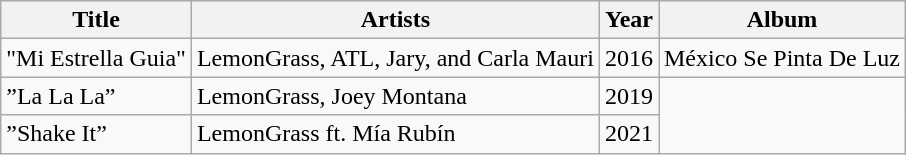<table class="wikitable">
<tr>
<th>Title</th>
<th>Artists</th>
<th>Year</th>
<th>Album</th>
</tr>
<tr>
<td>"Mi Estrella Guia"</td>
<td>LemonGrass, ATL, Jary, and Carla Mauri</td>
<td>2016</td>
<td>México Se Pinta De Luz</td>
</tr>
<tr>
<td>”La La La”</td>
<td>LemonGrass, Joey Montana</td>
<td>2019</td>
</tr>
<tr>
<td>”Shake It”</td>
<td>LemonGrass ft. Mía Rubín</td>
<td>2021</td>
</tr>
</table>
